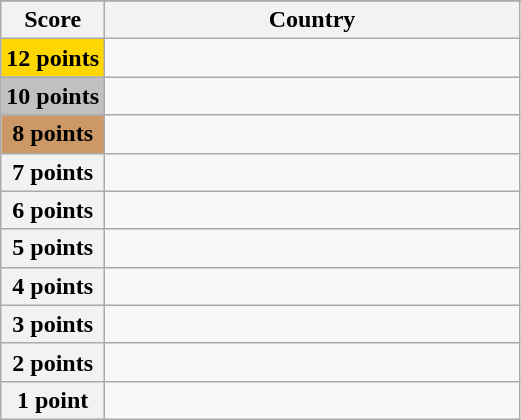<table class="wikitable">
<tr>
</tr>
<tr>
<th scope="col" width="20%">Score</th>
<th scope="col">Country</th>
</tr>
<tr>
<th scope="row" style="background:gold">12 points</th>
<td></td>
</tr>
<tr>
<th scope="row" style="background:silver">10 points</th>
<td></td>
</tr>
<tr>
<th scope="row" style="background:#CC9966">8 points</th>
<td></td>
</tr>
<tr>
<th scope="row">7 points</th>
<td></td>
</tr>
<tr>
<th scope="row">6 points</th>
<td></td>
</tr>
<tr>
<th scope="row">5 points</th>
<td></td>
</tr>
<tr>
<th scope="row">4 points</th>
<td></td>
</tr>
<tr>
<th scope="row">3 points</th>
<td></td>
</tr>
<tr>
<th scope="row">2 points</th>
<td></td>
</tr>
<tr>
<th scope="row">1 point</th>
<td></td>
</tr>
</table>
